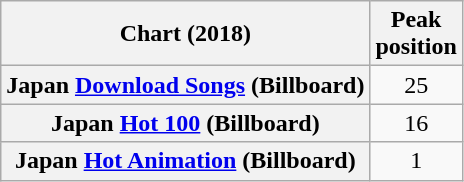<table class="wikitable sortable plainrowheaders" style="text-align:center">
<tr>
<th scope="col">Chart (2018)</th>
<th scope="col">Peak<br>position</th>
</tr>
<tr>
<th scope="row">Japan <a href='#'>Download Songs</a> (Billboard)</th>
<td>25</td>
</tr>
<tr>
<th scope="row">Japan <a href='#'>Hot 100</a> (Billboard)</th>
<td>16</td>
</tr>
<tr>
<th scope="row">Japan <a href='#'>Hot Animation</a> (Billboard)</th>
<td>1</td>
</tr>
</table>
